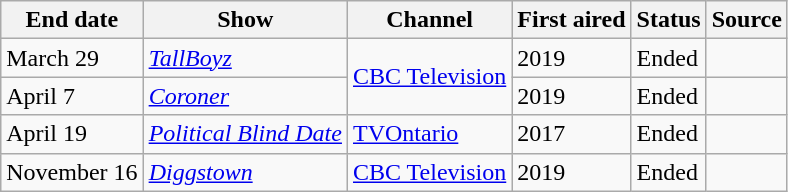<table class="wikitable">
<tr>
<th>End date</th>
<th>Show</th>
<th>Channel</th>
<th>First aired</th>
<th>Status</th>
<th>Source</th>
</tr>
<tr>
<td>March 29</td>
<td><em><a href='#'>TallBoyz</a></em></td>
<td rowspan=2><a href='#'>CBC Television</a></td>
<td>2019</td>
<td>Ended</td>
<td></td>
</tr>
<tr>
<td>April 7</td>
<td><em><a href='#'>Coroner</a></em></td>
<td>2019</td>
<td>Ended</td>
<td></td>
</tr>
<tr>
<td>April 19</td>
<td><em><a href='#'>Political Blind Date</a></em></td>
<td><a href='#'>TVOntario</a></td>
<td>2017</td>
<td>Ended</td>
<td></td>
</tr>
<tr>
<td>November 16</td>
<td><em><a href='#'>Diggstown</a></em></td>
<td><a href='#'>CBC Television</a></td>
<td>2019</td>
<td>Ended</td>
<td></td>
</tr>
</table>
